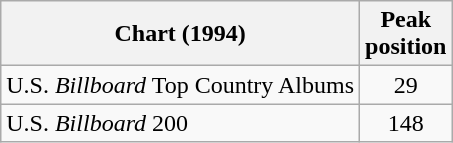<table class="wikitable">
<tr>
<th>Chart (1994)</th>
<th>Peak<br>position</th>
</tr>
<tr>
<td>U.S. <em>Billboard</em> Top Country Albums</td>
<td align="center">29</td>
</tr>
<tr>
<td>U.S. <em>Billboard</em> 200</td>
<td align="center">148</td>
</tr>
</table>
